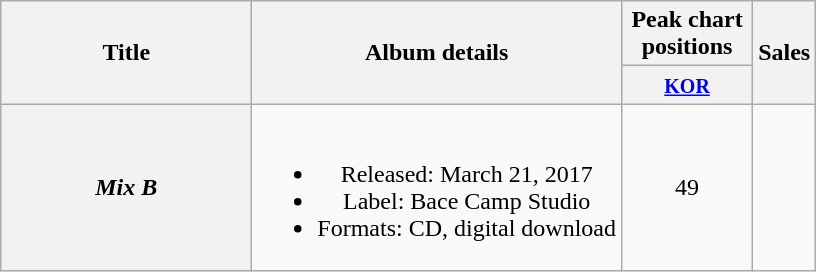<table class="wikitable plainrowheaders" style="text-align:center;">
<tr>
<th scope="col" rowspan="2" style="width:10em;">Title</th>
<th scope="col" rowspan="2">Album details</th>
<th scope="col" colspan="1" style="width:5em;">Peak chart positions</th>
<th scope="col" rowspan="2">Sales</th>
</tr>
<tr>
<th><small><a href='#'>KOR</a></small><br></th>
</tr>
<tr>
<th scope="row"><em>Mix B</em></th>
<td><br><ul><li>Released: March 21, 2017</li><li>Label: Bace Camp Studio</li><li>Formats: CD, digital download</li></ul></td>
<td>49</td>
<td></td>
</tr>
</table>
